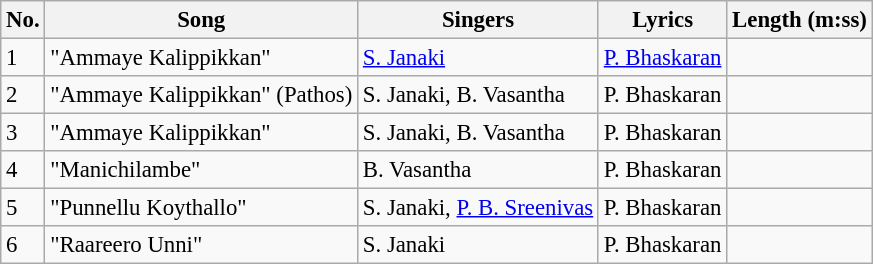<table class="wikitable" style="font-size:95%;">
<tr>
<th>No.</th>
<th>Song</th>
<th>Singers</th>
<th>Lyrics</th>
<th>Length (m:ss)</th>
</tr>
<tr>
<td>1</td>
<td>"Ammaye Kalippikkan"</td>
<td><a href='#'>S. Janaki</a></td>
<td><a href='#'>P. Bhaskaran</a></td>
<td></td>
</tr>
<tr>
<td>2</td>
<td>"Ammaye Kalippikkan" (Pathos)</td>
<td>S. Janaki, B. Vasantha</td>
<td>P. Bhaskaran</td>
<td></td>
</tr>
<tr>
<td>3</td>
<td>"Ammaye Kalippikkan"</td>
<td>S. Janaki, B. Vasantha</td>
<td>P. Bhaskaran</td>
<td></td>
</tr>
<tr>
<td>4</td>
<td>"Manichilambe"</td>
<td>B. Vasantha</td>
<td>P. Bhaskaran</td>
<td></td>
</tr>
<tr>
<td>5</td>
<td>"Punnellu Koythallo"</td>
<td>S. Janaki, <a href='#'>P. B. Sreenivas</a></td>
<td>P. Bhaskaran</td>
<td></td>
</tr>
<tr>
<td>6</td>
<td>"Raareero Unni"</td>
<td>S. Janaki</td>
<td>P. Bhaskaran</td>
<td></td>
</tr>
</table>
